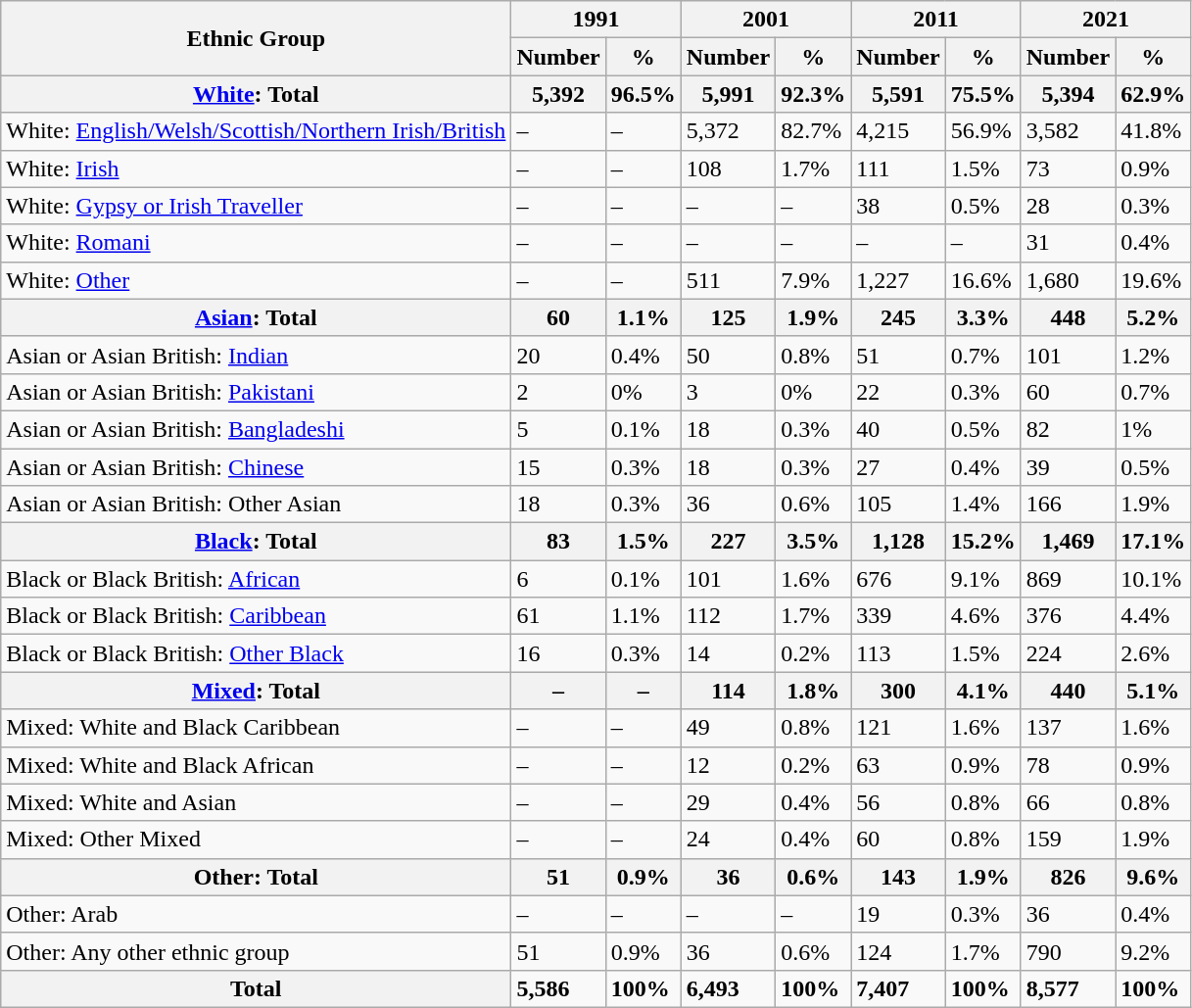<table class="wikitable">
<tr>
<th rowspan="2" scope="col">Ethnic Group</th>
<th colspan="2">1991</th>
<th colspan="2">2001</th>
<th colspan="2" scope="col">2011</th>
<th colspan="2">2021</th>
</tr>
<tr>
<th>Number</th>
<th>%</th>
<th>Number</th>
<th>%</th>
<th scope="col">Number</th>
<th scope="col">%</th>
<th>Number</th>
<th>%</th>
</tr>
<tr>
<th scope="row"><a href='#'>White</a>: Total</th>
<th>5,392</th>
<th>96.5%</th>
<th>5,991</th>
<th>92.3%</th>
<th>5,591</th>
<th>75.5%</th>
<th>5,394</th>
<th>62.9%</th>
</tr>
<tr>
<td scope="row">White: <a href='#'>English/Welsh/Scottish/Northern Irish/British</a></td>
<td>–</td>
<td>–</td>
<td>5,372</td>
<td>82.7%</td>
<td>4,215</td>
<td>56.9%</td>
<td>3,582</td>
<td>41.8%</td>
</tr>
<tr>
<td scope="row">White: <a href='#'>Irish</a></td>
<td>–</td>
<td>–</td>
<td>108</td>
<td>1.7%</td>
<td>111</td>
<td>1.5%</td>
<td>73</td>
<td>0.9%</td>
</tr>
<tr>
<td scope="row">White: <a href='#'>Gypsy or Irish Traveller</a></td>
<td>–</td>
<td>–</td>
<td>–</td>
<td>–</td>
<td>38</td>
<td>0.5%</td>
<td>28</td>
<td>0.3%</td>
</tr>
<tr>
<td>White: <a href='#'>Romani</a></td>
<td>–</td>
<td>–</td>
<td>–</td>
<td>–</td>
<td>–</td>
<td>–</td>
<td>31</td>
<td>0.4%</td>
</tr>
<tr>
<td scope="row">White: <a href='#'>Other</a></td>
<td>–</td>
<td>–</td>
<td>511</td>
<td>7.9%</td>
<td>1,227</td>
<td>16.6%</td>
<td>1,680</td>
<td>19.6%</td>
</tr>
<tr>
<th scope="row"><a href='#'>Asian</a>: Total</th>
<th>60</th>
<th>1.1%</th>
<th>125</th>
<th>1.9%</th>
<th>245</th>
<th>3.3%</th>
<th>448</th>
<th>5.2%</th>
</tr>
<tr>
<td scope="row">Asian or Asian British: <a href='#'>Indian</a></td>
<td>20</td>
<td>0.4%</td>
<td>50</td>
<td>0.8%</td>
<td>51</td>
<td>0.7%</td>
<td>101</td>
<td>1.2%</td>
</tr>
<tr>
<td scope="row">Asian or Asian British: <a href='#'>Pakistani</a></td>
<td>2</td>
<td>0%</td>
<td>3</td>
<td>0%</td>
<td>22</td>
<td>0.3%</td>
<td>60</td>
<td>0.7%</td>
</tr>
<tr>
<td scope="row">Asian or Asian British: <a href='#'>Bangladeshi</a></td>
<td>5</td>
<td>0.1%</td>
<td>18</td>
<td>0.3%</td>
<td>40</td>
<td>0.5%</td>
<td>82</td>
<td>1%</td>
</tr>
<tr>
<td scope="row">Asian or Asian British: <a href='#'>Chinese</a></td>
<td>15</td>
<td>0.3%</td>
<td>18</td>
<td>0.3%</td>
<td>27</td>
<td>0.4%</td>
<td>39</td>
<td>0.5%</td>
</tr>
<tr>
<td scope="row">Asian or Asian British: Other Asian</td>
<td>18</td>
<td>0.3%</td>
<td>36</td>
<td>0.6%</td>
<td>105</td>
<td>1.4%</td>
<td>166</td>
<td>1.9%</td>
</tr>
<tr>
<th scope="row"><a href='#'>Black</a>: Total</th>
<th>83</th>
<th>1.5%</th>
<th>227</th>
<th>3.5%</th>
<th>1,128</th>
<th>15.2%</th>
<th>1,469</th>
<th>17.1%</th>
</tr>
<tr>
<td scope="row">Black or Black British: <a href='#'>African</a></td>
<td>6</td>
<td>0.1%</td>
<td>101</td>
<td>1.6%</td>
<td>676</td>
<td>9.1%</td>
<td>869</td>
<td>10.1%</td>
</tr>
<tr>
<td scope="row">Black or Black British: <a href='#'>Caribbean</a></td>
<td>61</td>
<td>1.1%</td>
<td>112</td>
<td>1.7%</td>
<td>339</td>
<td>4.6%</td>
<td>376</td>
<td>4.4%</td>
</tr>
<tr>
<td scope="row">Black or Black British: <a href='#'>Other Black</a></td>
<td>16</td>
<td>0.3%</td>
<td>14</td>
<td>0.2%</td>
<td>113</td>
<td>1.5%</td>
<td>224</td>
<td>2.6%</td>
</tr>
<tr>
<th scope="row"><a href='#'>Mixed</a>: Total</th>
<th>–</th>
<th>–</th>
<th>114</th>
<th>1.8%</th>
<th>300</th>
<th>4.1%</th>
<th>440</th>
<th>5.1%</th>
</tr>
<tr>
<td scope="row">Mixed: White and Black Caribbean</td>
<td>–</td>
<td>–</td>
<td>49</td>
<td>0.8%</td>
<td>121</td>
<td>1.6%</td>
<td>137</td>
<td>1.6%</td>
</tr>
<tr>
<td scope="row">Mixed: White and Black African</td>
<td>–</td>
<td>–</td>
<td>12</td>
<td>0.2%</td>
<td>63</td>
<td>0.9%</td>
<td>78</td>
<td>0.9%</td>
</tr>
<tr>
<td scope="row">Mixed: White and Asian</td>
<td>–</td>
<td>–</td>
<td>29</td>
<td>0.4%</td>
<td>56</td>
<td>0.8%</td>
<td>66</td>
<td>0.8%</td>
</tr>
<tr>
<td scope="row">Mixed: Other Mixed</td>
<td>–</td>
<td>–</td>
<td>24</td>
<td>0.4%</td>
<td>60</td>
<td>0.8%</td>
<td>159</td>
<td>1.9%</td>
</tr>
<tr>
<th scope="row">Other: Total</th>
<th>51</th>
<th>0.9%</th>
<th>36</th>
<th>0.6%</th>
<th>143</th>
<th>1.9%</th>
<th>826</th>
<th>9.6%</th>
</tr>
<tr>
<td scope="row">Other: Arab</td>
<td>–</td>
<td>–</td>
<td>–</td>
<td>–</td>
<td>19</td>
<td>0.3%</td>
<td>36</td>
<td>0.4%</td>
</tr>
<tr>
<td scope="row">Other: Any other ethnic group</td>
<td>51</td>
<td>0.9%</td>
<td>36</td>
<td>0.6%</td>
<td>124</td>
<td>1.7%</td>
<td>790</td>
<td>9.2%</td>
</tr>
<tr>
<th scope="row">Total</th>
<td><strong>5,586</strong></td>
<td><strong>100%</strong></td>
<td><strong>6,493</strong></td>
<td><strong>100%</strong></td>
<td><strong>7,407</strong></td>
<td><strong>100%</strong></td>
<td><strong>8,577</strong></td>
<td><strong>100%</strong></td>
</tr>
</table>
